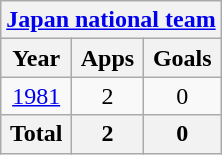<table class="wikitable" style="text-align:center">
<tr>
<th colspan=3><a href='#'>Japan national team</a></th>
</tr>
<tr>
<th>Year</th>
<th>Apps</th>
<th>Goals</th>
</tr>
<tr>
<td><a href='#'>1981</a></td>
<td>2</td>
<td>0</td>
</tr>
<tr>
<th>Total</th>
<th>2</th>
<th>0</th>
</tr>
</table>
